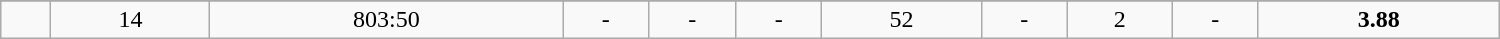<table class="wikitable sortable" width ="1000">
<tr align="center">
</tr>
<tr align="center" bgcolor="">
<td></td>
<td>14</td>
<td>803:50</td>
<td>-</td>
<td>-</td>
<td>-</td>
<td>52</td>
<td>-</td>
<td>2</td>
<td>-</td>
<td><strong>3.88</strong></td>
</tr>
</table>
